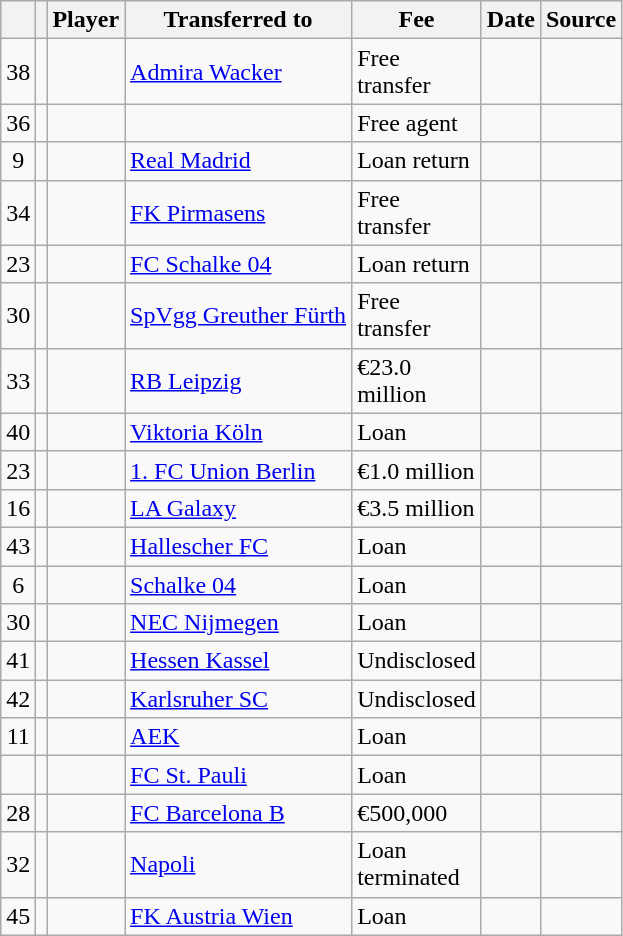<table class="wikitable plainrowheaders sortable">
<tr>
<th></th>
<th></th>
<th scope=col>Player</th>
<th>Transferred to</th>
<th !scope=col; style="width: 65px;">Fee</th>
<th scope=col>Date</th>
<th scope=col>Source</th>
</tr>
<tr>
<td align=center>38</td>
<td align=center></td>
<td></td>
<td> <a href='#'>Admira Wacker</a></td>
<td>Free transfer</td>
<td></td>
<td></td>
</tr>
<tr>
<td align=center>36</td>
<td align=center></td>
<td></td>
<td></td>
<td>Free agent</td>
<td></td>
<td></td>
</tr>
<tr>
<td align=center>9</td>
<td align=center></td>
<td></td>
<td> <a href='#'>Real Madrid</a></td>
<td>Loan return</td>
<td></td>
<td></td>
</tr>
<tr>
<td align=center>34</td>
<td align=center></td>
<td></td>
<td> <a href='#'>FK Pirmasens</a></td>
<td>Free transfer</td>
<td></td>
<td></td>
</tr>
<tr>
<td align=center>23</td>
<td align=center></td>
<td></td>
<td> <a href='#'>FC Schalke 04</a></td>
<td>Loan return</td>
<td></td>
<td></td>
</tr>
<tr>
<td align=center>30</td>
<td align=center></td>
<td></td>
<td> <a href='#'>SpVgg Greuther Fürth</a></td>
<td>Free transfer</td>
<td></td>
<td></td>
</tr>
<tr>
<td align=center>33</td>
<td align=center></td>
<td></td>
<td> <a href='#'>RB Leipzig</a></td>
<td>€23.0 million</td>
<td></td>
<td></td>
</tr>
<tr>
<td align=center>40</td>
<td align=center></td>
<td></td>
<td> <a href='#'>Viktoria Köln</a></td>
<td>Loan</td>
<td></td>
<td></td>
</tr>
<tr>
<td align=center>23</td>
<td align=center></td>
<td></td>
<td> <a href='#'>1. FC Union Berlin</a></td>
<td>€1.0 million</td>
<td></td>
<td></td>
</tr>
<tr>
<td align=center>16</td>
<td align=center></td>
<td></td>
<td> <a href='#'>LA Galaxy</a></td>
<td>€3.5 million</td>
<td></td>
<td></td>
</tr>
<tr>
<td align=center>43</td>
<td align=center></td>
<td></td>
<td> <a href='#'>Hallescher FC</a></td>
<td>Loan</td>
<td></td>
<td></td>
</tr>
<tr>
<td align=center>6</td>
<td align=center></td>
<td></td>
<td> <a href='#'>Schalke 04</a></td>
<td>Loan</td>
<td></td>
<td></td>
</tr>
<tr>
<td align=center>30</td>
<td align=center></td>
<td></td>
<td> <a href='#'>NEC Nijmegen</a></td>
<td>Loan</td>
<td></td>
<td></td>
</tr>
<tr>
<td align=center>41</td>
<td align=center></td>
<td></td>
<td> <a href='#'>Hessen Kassel</a></td>
<td>Undisclosed</td>
<td></td>
<td></td>
</tr>
<tr>
<td align=center>42</td>
<td align=center></td>
<td></td>
<td> <a href='#'>Karlsruher SC</a></td>
<td>Undisclosed</td>
<td></td>
<td></td>
</tr>
<tr>
<td align=center>11</td>
<td align=center></td>
<td></td>
<td> <a href='#'>AEK</a></td>
<td>Loan</td>
<td></td>
<td></td>
</tr>
<tr>
<td align=center></td>
<td align=center></td>
<td></td>
<td> <a href='#'>FC St. Pauli</a></td>
<td>Loan</td>
<td></td>
<td></td>
</tr>
<tr>
<td align=center>28</td>
<td align=center></td>
<td></td>
<td> <a href='#'>FC Barcelona B</a></td>
<td>€500,000</td>
<td></td>
<td></td>
</tr>
<tr>
<td align=center>32</td>
<td align=center></td>
<td></td>
<td> <a href='#'>Napoli</a></td>
<td>Loan terminated</td>
<td></td>
<td></td>
</tr>
<tr>
<td align=center>45</td>
<td align=center></td>
<td></td>
<td> <a href='#'>FK Austria Wien</a></td>
<td>Loan</td>
<td></td>
<td></td>
</tr>
</table>
